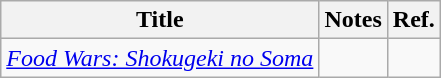<table class="wikitable">
<tr>
<th>Title</th>
<th>Notes</th>
<th>Ref.</th>
</tr>
<tr>
<td><em><a href='#'>Food Wars: Shokugeki no Soma</a></em></td>
<td></td>
<td></td>
</tr>
</table>
